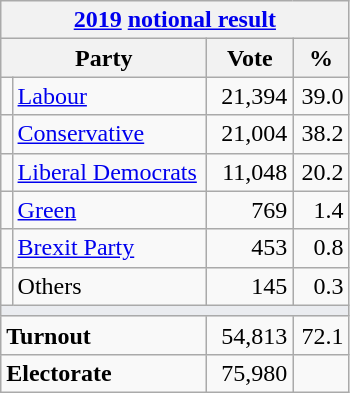<table class="wikitable">
<tr>
<th colspan="4"><a href='#'>2019</a> <a href='#'>notional result</a></th>
</tr>
<tr>
<th bgcolor="#DDDDFF" width="130px" colspan="2">Party</th>
<th bgcolor="#DDDDFF" width="50px">Vote</th>
<th bgcolor="#DDDDFF" width="30px">%</th>
</tr>
<tr>
<td></td>
<td><a href='#'>Labour</a></td>
<td align=right>21,394</td>
<td align=right>39.0</td>
</tr>
<tr>
<td></td>
<td><a href='#'>Conservative</a></td>
<td align=right>21,004</td>
<td align=right>38.2</td>
</tr>
<tr>
<td></td>
<td><a href='#'>Liberal Democrats</a></td>
<td align=right>11,048</td>
<td align=right>20.2</td>
</tr>
<tr>
<td></td>
<td><a href='#'>Green</a></td>
<td align=right>769</td>
<td align=right>1.4</td>
</tr>
<tr>
<td></td>
<td><a href='#'>Brexit Party</a></td>
<td align=right>453</td>
<td align=right>0.8</td>
</tr>
<tr>
<td></td>
<td>Others</td>
<td align=right>145</td>
<td align=right>0.3</td>
</tr>
<tr>
<td colspan="4" bgcolor="#EAECF0"></td>
</tr>
<tr>
<td colspan="2"><strong>Turnout</strong></td>
<td align=right>54,813</td>
<td align=right>72.1</td>
</tr>
<tr>
<td colspan="2"><strong>Electorate</strong></td>
<td align=right>75,980</td>
</tr>
</table>
